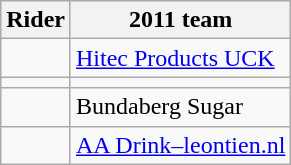<table class="wikitable">
<tr>
<th>Rider</th>
<th>2011 team</th>
</tr>
<tr>
<td></td>
<td><a href='#'>Hitec Products UCK</a></td>
</tr>
<tr>
<td></td>
<td></td>
</tr>
<tr>
<td></td>
<td>Bundaberg Sugar</td>
</tr>
<tr>
<td></td>
<td><a href='#'>AA Drink–leontien.nl</a></td>
</tr>
</table>
